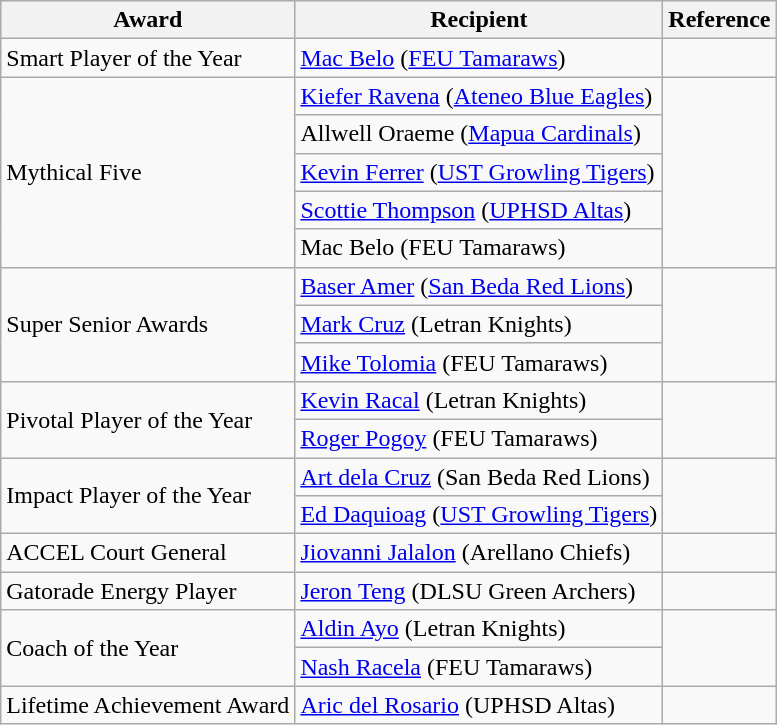<table class="wikitable sortable">
<tr>
<th>Award</th>
<th>Recipient</th>
<th>Reference</th>
</tr>
<tr>
<td>Smart Player of the Year</td>
<td><a href='#'>Mac Belo</a> (<a href='#'>FEU Tamaraws</a>)</td>
<td></td>
</tr>
<tr>
<td rowspan=5>Mythical Five</td>
<td><a href='#'>Kiefer Ravena</a> (<a href='#'>Ateneo Blue Eagles</a>)</td>
<td rowspan=5></td>
</tr>
<tr>
<td>Allwell Oraeme (<a href='#'>Mapua Cardinals</a>)</td>
</tr>
<tr>
<td><a href='#'>Kevin Ferrer</a> (<a href='#'>UST Growling Tigers</a>)</td>
</tr>
<tr>
<td><a href='#'>Scottie Thompson</a> (<a href='#'>UPHSD Altas</a>)</td>
</tr>
<tr>
<td>Mac Belo (FEU Tamaraws)</td>
</tr>
<tr>
<td rowspan=3>Super Senior Awards</td>
<td><a href='#'>Baser Amer</a> (<a href='#'>San Beda Red Lions</a>)</td>
<td rowspan=3></td>
</tr>
<tr>
<td><a href='#'>Mark Cruz</a> (Letran Knights)</td>
</tr>
<tr>
<td><a href='#'>Mike Tolomia</a> (FEU Tamaraws)</td>
</tr>
<tr>
<td rowspan=2>Pivotal Player of the Year</td>
<td><a href='#'>Kevin Racal</a> (Letran Knights)</td>
<td rowspan=2></td>
</tr>
<tr>
<td><a href='#'>Roger Pogoy</a> (FEU Tamaraws)</td>
</tr>
<tr>
<td rowspan=2>Impact Player of the Year</td>
<td><a href='#'>Art dela Cruz</a> (San Beda Red Lions)</td>
<td rowspan=2></td>
</tr>
<tr>
<td><a href='#'>Ed Daquioag</a> (<a href='#'>UST Growling Tigers</a>)</td>
</tr>
<tr>
<td>ACCEL Court General</td>
<td><a href='#'>Jiovanni Jalalon</a> (Arellano Chiefs)</td>
<td></td>
</tr>
<tr>
<td>Gatorade Energy Player</td>
<td><a href='#'>Jeron Teng</a> (DLSU Green Archers)</td>
<td></td>
</tr>
<tr>
<td rowspan=2>Coach of the Year</td>
<td><a href='#'>Aldin Ayo</a> (Letran Knights)</td>
<td rowspan=2></td>
</tr>
<tr>
<td><a href='#'>Nash Racela</a> (FEU Tamaraws)</td>
</tr>
<tr>
<td>Lifetime Achievement Award</td>
<td><a href='#'>Aric del Rosario</a> (UPHSD Altas)</td>
<td></td>
</tr>
</table>
